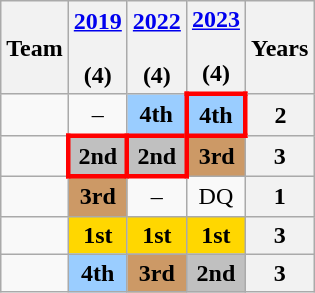<table class="wikitable" style="text-align: center">
<tr>
<th>Team</th>
<th><a href='#'>2019</a><br><br>(4)</th>
<th><a href='#'>2022</a><br><br>(4)</th>
<th><a href='#'>2023</a><br><br>(4)</th>
<th>Years</th>
</tr>
<tr>
<td align=left></td>
<td>–</td>
<td style="background-color:#9acdff"><strong>4th</strong></td>
<td style="border:3px solid red" bgcolor=#9acdff><strong>4th</strong></td>
<th>2</th>
</tr>
<tr>
<td align=left></td>
<td bgcolor=silver style="border:3px solid red"><strong>2nd</strong></td>
<td bgcolor=silver style="border:3px solid red"><strong>2nd</strong></td>
<td style="background-color:#cc9966"><strong>3rd</strong></td>
<th>3</th>
</tr>
<tr>
<td align=left></td>
<td style="background-color:#cc9966"><strong>3rd</strong></td>
<td>–</td>
<td>DQ</td>
<th>1</th>
</tr>
<tr>
<td align=left></td>
<td style="background-color:gold"><strong>1st</strong></td>
<td style="background-color:gold"><strong>1st</strong></td>
<td style="background-color:gold"><strong>1st</strong></td>
<th>3</th>
</tr>
<tr>
<td align=left></td>
<td style="background-color:#9acdff"><strong>4th</strong></td>
<td style="background-color:#cc9966"><strong>3rd</strong></td>
<td bgcolor=silver><strong>2nd</strong></td>
<th>3</th>
</tr>
</table>
